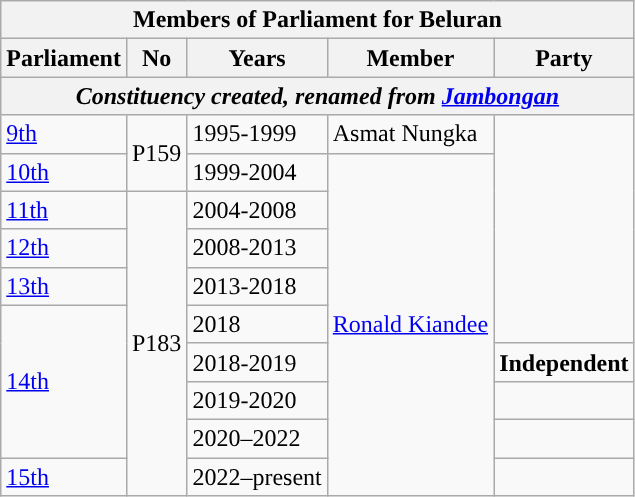<table class=wikitable>
<tr>
<th colspan="5">Members of Parliament for Beluran</th>
</tr>
<tr>
<th>Parliament</th>
<th>No</th>
<th>Years</th>
<th>Member</th>
<th>Party</th>
</tr>
<tr>
<th colspan="5" align="center"><em>Constituency created, renamed from <a href='#'>Jambongan</a></em></th>
</tr>
<tr>
<td><a href='#'>9th</a></td>
<td rowspan="2">P159</td>
<td>1995-1999</td>
<td>Asmat Nungka</td>
<td rowspan="6"></td>
</tr>
<tr>
<td><a href='#'>10th</a></td>
<td>1999-2004</td>
<td rowspan="9"><a href='#'>Ronald Kiandee</a></td>
</tr>
<tr>
<td><a href='#'>11th</a></td>
<td rowspan="8">P183</td>
<td>2004-2008</td>
</tr>
<tr>
<td><a href='#'>12th</a></td>
<td>2008-2013</td>
</tr>
<tr>
<td><a href='#'>13th</a></td>
<td>2013-2018</td>
</tr>
<tr>
<td rowspan="4"><a href='#'>14th</a></td>
<td>2018</td>
</tr>
<tr>
<td>2018-2019</td>
<td><strong>Independent</strong></td>
</tr>
<tr>
<td>2019-2020</td>
<td></td>
</tr>
<tr>
<td>2020–2022</td>
<td></td>
</tr>
<tr>
<td><a href='#'>15th</a></td>
<td>2022–present</td>
<td></td>
</tr>
</table>
